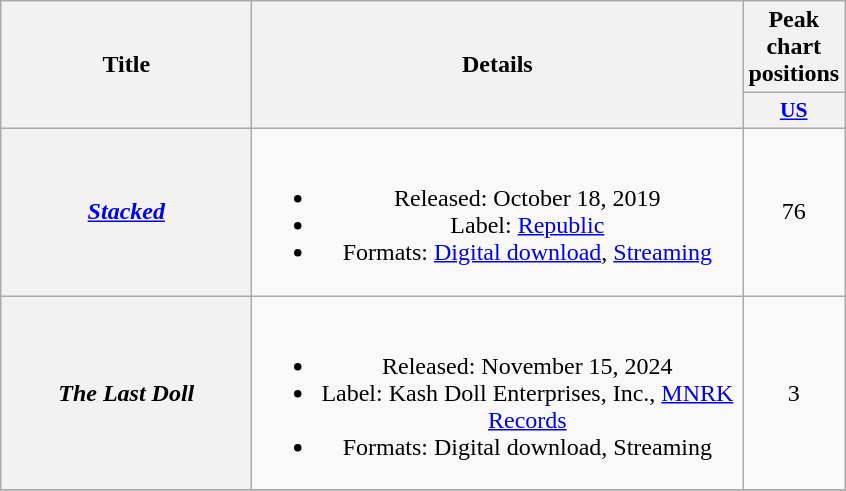<table class="wikitable plainrowheaders" style="text-align:center">
<tr>
<th scope="col" rowspan="2" style="width:10em">Title</th>
<th scope="col" rowspan="2" style="width:20em">Details</th>
<th scope="col">Peak chart positions</th>
</tr>
<tr>
<th style="width:3em;font-size:90%;"><a href='#'>US</a><br></th>
</tr>
<tr>
<th scope="row"><em><a href='#'>Stacked</a></em></th>
<td><br><ul><li>Released: October 18, 2019</li><li>Label: <a href='#'>Republic</a></li><li>Formats: <a href='#'>Digital download</a>, <a href='#'>Streaming</a></li></ul></td>
<td>76</td>
</tr>
<tr>
<th scope="row"><em>The Last Doll</em></th>
<td><br><ul><li>Released: November 15, 2024</li><li>Label: Kash Doll Enterprises, Inc., <a href='#'>MNRK Records</a></li><li>Formats: Digital download, Streaming</li></ul></td>
<td>3</td>
</tr>
<tr>
</tr>
</table>
